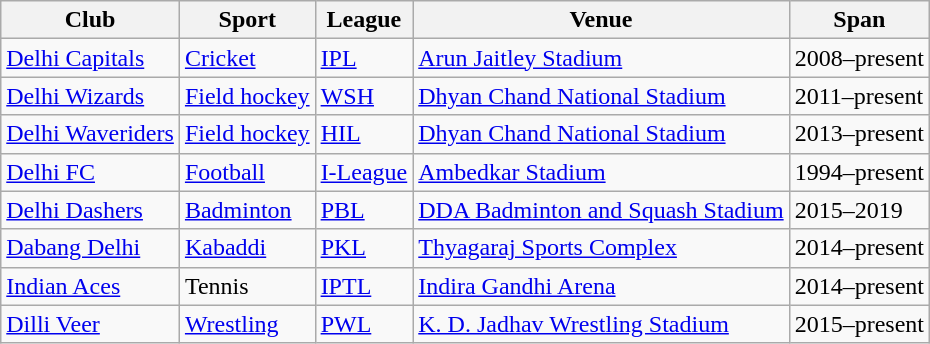<table class="wikitable">
<tr>
<th>Club</th>
<th>Sport</th>
<th>League</th>
<th>Venue</th>
<th>Span</th>
</tr>
<tr>
<td><a href='#'>Delhi Capitals</a></td>
<td><a href='#'>Cricket</a></td>
<td><a href='#'>IPL</a></td>
<td><a href='#'>Arun Jaitley Stadium</a></td>
<td>2008–present</td>
</tr>
<tr>
<td><a href='#'>Delhi Wizards</a></td>
<td><a href='#'>Field hockey</a></td>
<td><a href='#'>WSH</a></td>
<td><a href='#'>Dhyan Chand National Stadium</a></td>
<td>2011–present</td>
</tr>
<tr>
<td><a href='#'>Delhi Waveriders</a></td>
<td><a href='#'>Field hockey</a></td>
<td><a href='#'>HIL</a></td>
<td><a href='#'>Dhyan Chand National Stadium</a></td>
<td>2013–present</td>
</tr>
<tr>
<td><a href='#'>Delhi FC</a></td>
<td><a href='#'>Football</a></td>
<td><a href='#'>I-League</a></td>
<td><a href='#'>Ambedkar Stadium</a></td>
<td>1994–present</td>
</tr>
<tr>
<td><a href='#'>Delhi Dashers</a></td>
<td><a href='#'>Badminton</a></td>
<td><a href='#'>PBL</a></td>
<td><a href='#'>DDA Badminton and Squash Stadium</a></td>
<td>2015–2019</td>
</tr>
<tr>
<td><a href='#'>Dabang Delhi</a></td>
<td><a href='#'>Kabaddi</a></td>
<td><a href='#'>PKL</a></td>
<td><a href='#'>Thyagaraj Sports Complex</a></td>
<td>2014–present</td>
</tr>
<tr>
<td><a href='#'>Indian Aces</a></td>
<td>Tennis</td>
<td><a href='#'>IPTL</a></td>
<td><a href='#'>Indira Gandhi Arena</a></td>
<td>2014–present</td>
</tr>
<tr>
<td><a href='#'>Dilli Veer</a></td>
<td><a href='#'>Wrestling</a></td>
<td><a href='#'>PWL</a></td>
<td><a href='#'>K. D. Jadhav Wrestling Stadium</a></td>
<td>2015–present</td>
</tr>
</table>
